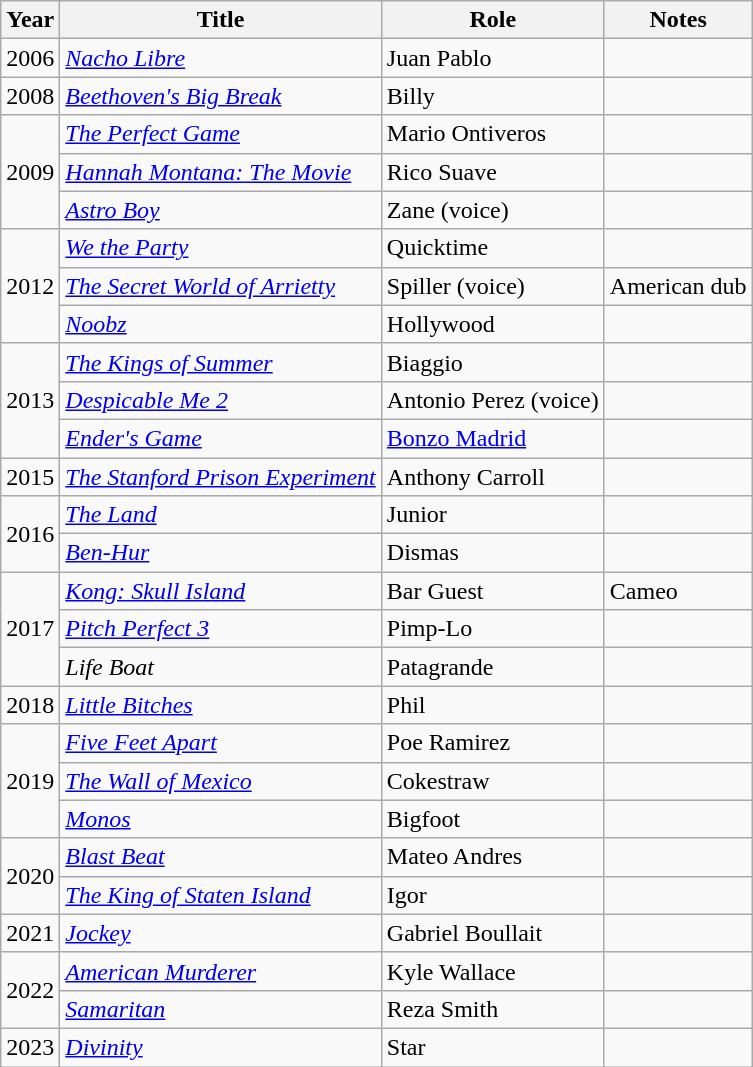<table class="wikitable sortable">
<tr>
<th>Year</th>
<th>Title</th>
<th>Role</th>
<th class="unsortable">Notes</th>
</tr>
<tr>
<td>2006</td>
<td><em><a href='#'>Nacho Libre</a></em></td>
<td>Juan Pablo</td>
<td></td>
</tr>
<tr>
<td>2008</td>
<td><em><a href='#'>Beethoven's Big Break</a></em></td>
<td>Billy</td>
<td></td>
</tr>
<tr>
<td rowspan="3">2009</td>
<td><em><a href='#'>The Perfect Game</a></em></td>
<td>Mario Ontiveros</td>
<td></td>
</tr>
<tr>
<td><em><a href='#'>Hannah Montana: The Movie</a></em></td>
<td>Rico Suave</td>
<td></td>
</tr>
<tr>
<td><em><a href='#'>Astro Boy</a></em></td>
<td>Zane (voice)</td>
<td></td>
</tr>
<tr>
<td rowspan="3">2012</td>
<td><em><a href='#'>We the Party</a></em></td>
<td>Quicktime</td>
<td></td>
</tr>
<tr>
<td><em><a href='#'>The Secret World of Arrietty</a></em></td>
<td>Spiller (voice)</td>
<td>American dub</td>
</tr>
<tr>
<td><em><a href='#'>Noobz</a></em></td>
<td>Hollywood</td>
<td></td>
</tr>
<tr>
<td rowspan="3">2013</td>
<td><em><a href='#'>The Kings of Summer</a></em></td>
<td>Biaggio</td>
<td></td>
</tr>
<tr>
<td><em><a href='#'>Despicable Me 2</a></em></td>
<td>Antonio Perez (voice)</td>
<td></td>
</tr>
<tr>
<td><em><a href='#'>Ender's Game</a></em></td>
<td><a href='#'>Bonzo Madrid</a></td>
<td></td>
</tr>
<tr>
<td>2015</td>
<td><em><a href='#'>The Stanford Prison Experiment</a></em></td>
<td>Anthony Carroll</td>
<td></td>
</tr>
<tr>
<td rowspan="2">2016</td>
<td><em><a href='#'>The Land</a></em></td>
<td>Junior</td>
<td></td>
</tr>
<tr>
<td><em><a href='#'>Ben-Hur</a></em></td>
<td>Dismas</td>
<td></td>
</tr>
<tr>
<td rowspan="3">2017</td>
<td><em><a href='#'>Kong: Skull Island</a></em></td>
<td>Bar Guest</td>
<td>Cameo</td>
</tr>
<tr>
<td><em><a href='#'>Pitch Perfect 3</a></em></td>
<td>Pimp-Lo</td>
<td></td>
</tr>
<tr>
<td><em>Life Boat</em></td>
<td>Patagrande</td>
<td></td>
</tr>
<tr>
<td>2018</td>
<td><em><a href='#'>Little Bitches</a></em></td>
<td>Phil</td>
<td></td>
</tr>
<tr>
<td rowspan="3">2019</td>
<td><em><a href='#'>Five Feet Apart</a></em></td>
<td>Poe Ramirez</td>
<td></td>
</tr>
<tr>
<td><em><a href='#'>The Wall of Mexico</a></em></td>
<td>Cokestraw</td>
<td></td>
</tr>
<tr>
<td><em><a href='#'>Monos</a></em></td>
<td>Bigfoot</td>
<td></td>
</tr>
<tr>
<td rowspan="2">2020</td>
<td><em><a href='#'>Blast Beat</a></em></td>
<td>Mateo Andres</td>
<td></td>
</tr>
<tr>
<td><em><a href='#'>The King of Staten Island</a></em></td>
<td>Igor</td>
<td></td>
</tr>
<tr>
<td>2021</td>
<td><em><a href='#'>Jockey</a></em></td>
<td>Gabriel Boullait</td>
<td></td>
</tr>
<tr>
<td rowspan="2">2022</td>
<td><em><a href='#'>American Murderer</a></em></td>
<td>Kyle Wallace</td>
<td></td>
</tr>
<tr>
<td><em><a href='#'>Samaritan</a></em></td>
<td>Reza Smith</td>
<td></td>
</tr>
<tr>
<td>2023</td>
<td><em><a href='#'>Divinity</a></em></td>
<td>Star</td>
<td></td>
</tr>
</table>
